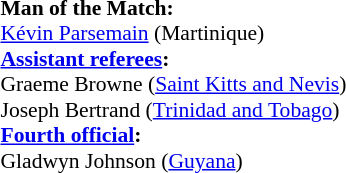<table style="width:100%; font-size:90%;">
<tr>
<td><br><strong>Man of the Match:</strong>
<br><a href='#'>Kévin Parsemain</a> (Martinique)<br><strong><a href='#'>Assistant referees</a>:</strong>
<br>Graeme Browne (<a href='#'>Saint Kitts and Nevis</a>)
<br>Joseph Bertrand (<a href='#'>Trinidad and Tobago</a>)
<br><strong><a href='#'>Fourth official</a>:</strong>
<br>Gladwyn Johnson (<a href='#'>Guyana</a>)</td>
</tr>
</table>
